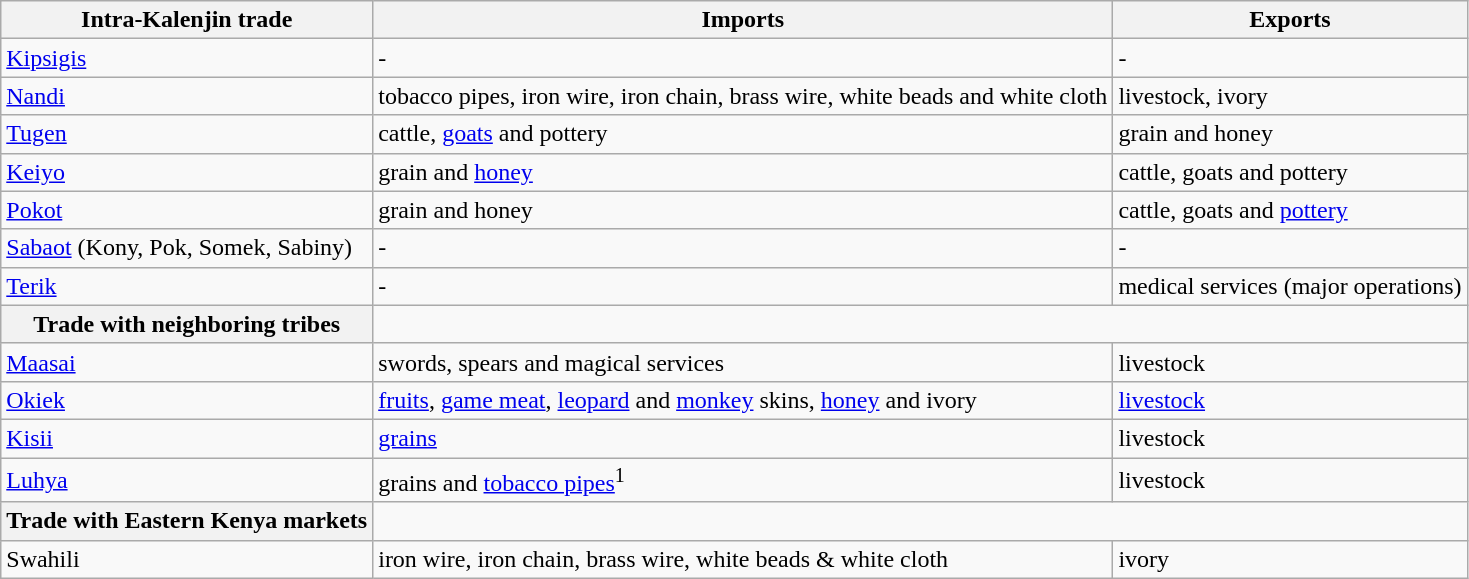<table class="wikitable">
<tr>
<th>Intra-Kalenjin trade</th>
<th>Imports</th>
<th>Exports</th>
</tr>
<tr ---->
<td><a href='#'>Kipsigis</a></td>
<td>-</td>
<td>-</td>
</tr>
<tr ---->
<td><a href='#'>Nandi</a></td>
<td>tobacco pipes, iron wire, iron chain, brass wire, white beads and white cloth</td>
<td>livestock, ivory</td>
</tr>
<tr ---->
<td><a href='#'>Tugen</a></td>
<td>cattle, <a href='#'>goats</a> and pottery</td>
<td>grain and honey</td>
</tr>
<tr ---->
<td><a href='#'>Keiyo</a></td>
<td>grain and <a href='#'>honey</a></td>
<td>cattle, goats and pottery</td>
</tr>
<tr ---->
<td><a href='#'>Pokot</a></td>
<td>grain and honey</td>
<td>cattle, goats and <a href='#'>pottery</a></td>
</tr>
<tr ---->
<td><a href='#'>Sabaot</a> (Kony, Pok, Somek, Sabiny)</td>
<td>-</td>
<td>-</td>
</tr>
<tr ---->
<td><a href='#'>Terik</a></td>
<td>-</td>
<td>medical services (major operations)</td>
</tr>
<tr ---->
<th>Trade with neighboring tribes</th>
</tr>
<tr ---->
<td><a href='#'>Maasai</a></td>
<td>swords, spears and magical services</td>
<td>livestock</td>
</tr>
<tr ---->
<td><a href='#'>Okiek</a></td>
<td><a href='#'>fruits</a>, <a href='#'>game meat</a>, <a href='#'>leopard</a> and <a href='#'>monkey</a> skins, <a href='#'>honey</a> and ivory</td>
<td><a href='#'>livestock</a></td>
</tr>
<tr ---->
<td><a href='#'>Kisii</a></td>
<td><a href='#'>grains</a></td>
<td>livestock</td>
</tr>
<tr ---->
<td><a href='#'>Luhya</a></td>
<td>grains and <a href='#'>tobacco pipes</a><sup>1</sup></td>
<td>livestock</td>
</tr>
<tr ---->
<th>Trade with Eastern Kenya markets</th>
</tr>
<tr ---->
<td>Swahili</td>
<td>iron wire, iron chain, brass wire, white beads & white cloth</td>
<td>ivory</td>
</tr>
</table>
